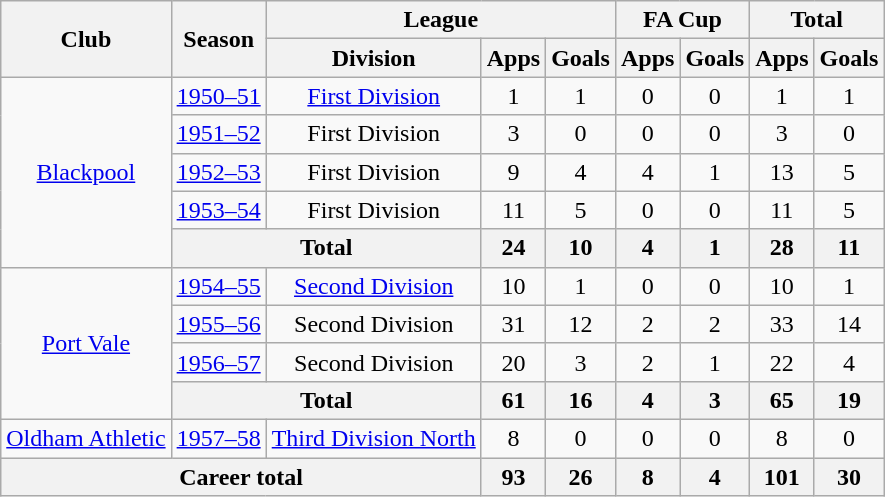<table class="wikitable" style="text-align: center;">
<tr>
<th rowspan="2">Club</th>
<th rowspan="2">Season</th>
<th colspan="3">League</th>
<th colspan="2">FA Cup</th>
<th colspan="2">Total</th>
</tr>
<tr>
<th>Division</th>
<th>Apps</th>
<th>Goals</th>
<th>Apps</th>
<th>Goals</th>
<th>Apps</th>
<th>Goals</th>
</tr>
<tr>
<td rowspan="5"><a href='#'>Blackpool</a></td>
<td><a href='#'>1950–51</a></td>
<td><a href='#'>First Division</a></td>
<td>1</td>
<td>1</td>
<td>0</td>
<td>0</td>
<td>1</td>
<td>1</td>
</tr>
<tr>
<td><a href='#'>1951–52</a></td>
<td>First Division</td>
<td>3</td>
<td>0</td>
<td>0</td>
<td>0</td>
<td>3</td>
<td>0</td>
</tr>
<tr>
<td><a href='#'>1952–53</a></td>
<td>First Division</td>
<td>9</td>
<td>4</td>
<td>4</td>
<td>1</td>
<td>13</td>
<td>5</td>
</tr>
<tr>
<td><a href='#'>1953–54</a></td>
<td>First Division</td>
<td>11</td>
<td>5</td>
<td>0</td>
<td>0</td>
<td>11</td>
<td>5</td>
</tr>
<tr>
<th colspan="2">Total</th>
<th>24</th>
<th>10</th>
<th>4</th>
<th>1</th>
<th>28</th>
<th>11</th>
</tr>
<tr>
<td rowspan="4"><a href='#'>Port Vale</a></td>
<td><a href='#'>1954–55</a></td>
<td><a href='#'>Second Division</a></td>
<td>10</td>
<td>1</td>
<td>0</td>
<td>0</td>
<td>10</td>
<td>1</td>
</tr>
<tr>
<td><a href='#'>1955–56</a></td>
<td>Second Division</td>
<td>31</td>
<td>12</td>
<td>2</td>
<td>2</td>
<td>33</td>
<td>14</td>
</tr>
<tr>
<td><a href='#'>1956–57</a></td>
<td>Second Division</td>
<td>20</td>
<td>3</td>
<td>2</td>
<td>1</td>
<td>22</td>
<td>4</td>
</tr>
<tr>
<th colspan="2">Total</th>
<th>61</th>
<th>16</th>
<th>4</th>
<th>3</th>
<th>65</th>
<th>19</th>
</tr>
<tr>
<td><a href='#'>Oldham Athletic</a></td>
<td><a href='#'>1957–58</a></td>
<td><a href='#'>Third Division North</a></td>
<td>8</td>
<td>0</td>
<td>0</td>
<td>0</td>
<td>8</td>
<td>0</td>
</tr>
<tr>
<th colspan="3">Career total</th>
<th>93</th>
<th>26</th>
<th>8</th>
<th>4</th>
<th>101</th>
<th>30</th>
</tr>
</table>
